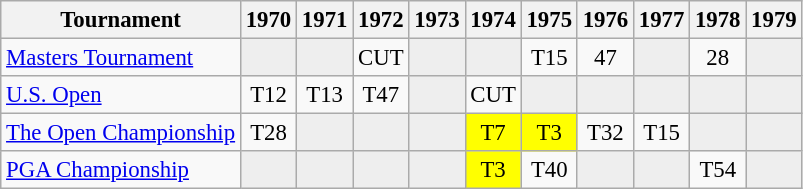<table class="wikitable" style="font-size:95%;text-align:center;">
<tr>
<th>Tournament</th>
<th>1970</th>
<th>1971</th>
<th>1972</th>
<th>1973</th>
<th>1974</th>
<th>1975</th>
<th>1976</th>
<th>1977</th>
<th>1978</th>
<th>1979</th>
</tr>
<tr>
<td align=left><a href='#'>Masters Tournament</a></td>
<td style="background:#eeeeee;"></td>
<td style="background:#eeeeee;"></td>
<td>CUT</td>
<td style="background:#eeeeee;"></td>
<td style="background:#eeeeee;"></td>
<td>T15</td>
<td>47</td>
<td style="background:#eeeeee;"></td>
<td>28</td>
<td style="background:#eeeeee;"></td>
</tr>
<tr>
<td align=left><a href='#'>U.S. Open</a></td>
<td>T12</td>
<td>T13</td>
<td>T47</td>
<td style="background:#eeeeee;"></td>
<td>CUT</td>
<td style="background:#eeeeee;"></td>
<td style="background:#eeeeee;"></td>
<td style="background:#eeeeee;"></td>
<td style="background:#eeeeee;"></td>
<td style="background:#eeeeee;"></td>
</tr>
<tr>
<td align=left><a href='#'>The Open Championship</a></td>
<td>T28</td>
<td style="background:#eeeeee;"></td>
<td style="background:#eeeeee;"></td>
<td style="background:#eeeeee;"></td>
<td style="background:yellow;">T7</td>
<td style="background:yellow;">T3</td>
<td>T32</td>
<td>T15</td>
<td style="background:#eeeeee;"></td>
<td style="background:#eeeeee;"></td>
</tr>
<tr>
<td align=left><a href='#'>PGA Championship</a></td>
<td style="background:#eeeeee;"></td>
<td style="background:#eeeeee;"></td>
<td style="background:#eeeeee;"></td>
<td style="background:#eeeeee;"></td>
<td style="background:yellow;">T3</td>
<td>T40</td>
<td style="background:#eeeeee;"></td>
<td style="background:#eeeeee;"></td>
<td>T54</td>
<td style="background:#eeeeee;"></td>
</tr>
</table>
